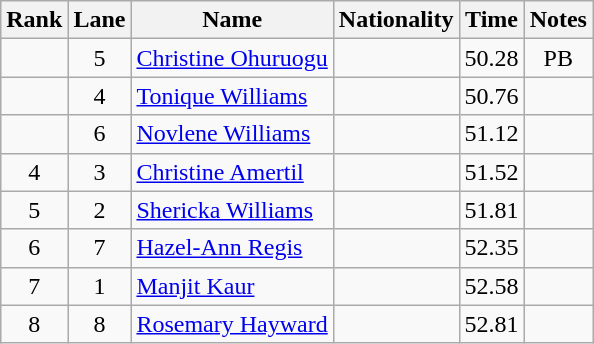<table class="wikitable sortable" style="text-align:center">
<tr>
<th>Rank</th>
<th>Lane</th>
<th>Name</th>
<th>Nationality</th>
<th>Time</th>
<th>Notes</th>
</tr>
<tr>
<td></td>
<td>5</td>
<td align=left><a href='#'>Christine Ohuruogu</a></td>
<td align=left></td>
<td>50.28</td>
<td>PB</td>
</tr>
<tr>
<td></td>
<td>4</td>
<td align=left><a href='#'>Tonique Williams</a></td>
<td align=left></td>
<td>50.76</td>
<td></td>
</tr>
<tr>
<td></td>
<td>6</td>
<td align=left><a href='#'>Novlene Williams</a></td>
<td align=left></td>
<td>51.12</td>
<td></td>
</tr>
<tr>
<td>4</td>
<td>3</td>
<td align=left><a href='#'>Christine Amertil</a></td>
<td align=left></td>
<td>51.52</td>
<td></td>
</tr>
<tr>
<td>5</td>
<td>2</td>
<td align=left><a href='#'>Shericka Williams</a></td>
<td align=left></td>
<td>51.81</td>
<td></td>
</tr>
<tr>
<td>6</td>
<td>7</td>
<td align=left><a href='#'>Hazel-Ann Regis</a></td>
<td align=left></td>
<td>52.35</td>
<td></td>
</tr>
<tr>
<td>7</td>
<td>1</td>
<td align=left><a href='#'>Manjit Kaur</a></td>
<td align=left></td>
<td>52.58</td>
<td></td>
</tr>
<tr>
<td>8</td>
<td>8</td>
<td align=left><a href='#'>Rosemary Hayward</a></td>
<td align=left></td>
<td>52.81</td>
<td></td>
</tr>
</table>
